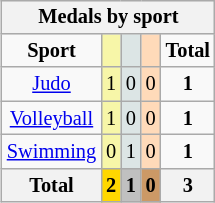<table class="wikitable" style="font-size:85%; float:right;">
<tr style="background:#efefef;">
<th colspan=7>Medals by sport</th>
</tr>
<tr align=center>
<td><strong>Sport</strong></td>
<td bgcolor=#f7f6a8></td>
<td bgcolor=#dce5e5></td>
<td bgcolor=#ffdab9></td>
<td><strong>Total</strong></td>
</tr>
<tr align=center>
<td><a href='#'>Judo</a></td>
<td style="background:#F7F6A8;">1</td>
<td style="background:#DCE5E5;">0</td>
<td style="background:#FFDAB9;">0</td>
<td><strong>1</strong></td>
</tr>
<tr align=center>
<td><a href='#'>Volleyball</a></td>
<td style="background:#F7F6A8;">1</td>
<td style="background:#DCE5E5;">0</td>
<td style="background:#FFDAB9;">0</td>
<td><strong>1</strong></td>
</tr>
<tr align=center>
<td><a href='#'>Swimming</a></td>
<td style="background:#F7F6A8;">0</td>
<td style="background:#DCE5E5;">1</td>
<td style="background:#FFDAB9;">0</td>
<td><strong>1</strong></td>
</tr>
<tr align=center>
<th>Total</th>
<th style="background:gold;">2</th>
<th style="background:silver;">1</th>
<th style="background:#c96;">0</th>
<th>3</th>
</tr>
</table>
